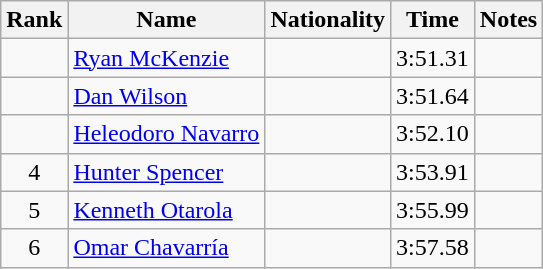<table class="wikitable sortable" style="text-align:center">
<tr>
<th>Rank</th>
<th>Name</th>
<th>Nationality</th>
<th>Time</th>
<th>Notes</th>
</tr>
<tr>
<td align=center></td>
<td align=left><a href='#'>Ryan McKenzie</a></td>
<td align=left></td>
<td>3:51.31</td>
<td></td>
</tr>
<tr>
<td align=center></td>
<td align=left><a href='#'>Dan Wilson</a></td>
<td align=left></td>
<td>3:51.64</td>
<td></td>
</tr>
<tr>
<td align=center></td>
<td align=left><a href='#'>Heleodoro Navarro</a></td>
<td align=left></td>
<td>3:52.10</td>
<td></td>
</tr>
<tr>
<td align=center>4</td>
<td align=left><a href='#'>Hunter Spencer</a></td>
<td align=left></td>
<td>3:53.91</td>
<td></td>
</tr>
<tr>
<td align=center>5</td>
<td align=left><a href='#'>Kenneth Otarola</a></td>
<td align=left></td>
<td>3:55.99</td>
<td></td>
</tr>
<tr>
<td align=center>6</td>
<td align=left><a href='#'>Omar Chavarría</a></td>
<td align=left></td>
<td>3:57.58</td>
<td></td>
</tr>
</table>
